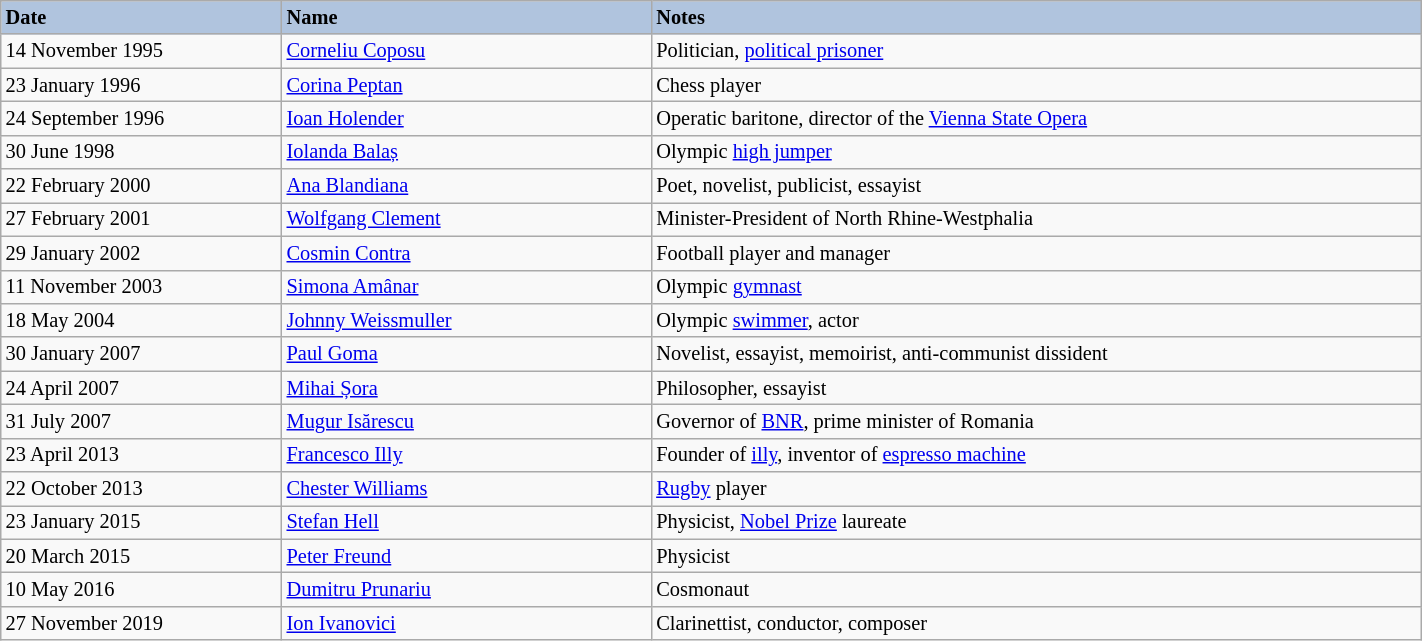<table class="wikitable" width="75%" style="font-size:85%; border:gray solid 1px; border-collapse:collapse; text-align:middle;">
<tr>
<th style="text-align:left; background:#B0C4DE">Date</th>
<th width="240" style="text-align:left; background:#B0C4DE">Name</th>
<th style="text-align:left; background:#B0C4DE">Notes</th>
</tr>
<tr>
<td>14 November 1995</td>
<td><a href='#'>Corneliu Coposu</a></td>
<td>Politician, <a href='#'>political prisoner</a></td>
</tr>
<tr>
<td>23 January 1996</td>
<td><a href='#'>Corina Peptan</a></td>
<td>Chess player</td>
</tr>
<tr>
<td>24 September 1996</td>
<td><a href='#'>Ioan Holender</a></td>
<td>Operatic baritone, director of the <a href='#'>Vienna State Opera</a></td>
</tr>
<tr>
<td>30 June 1998</td>
<td><a href='#'>Iolanda Balaș</a></td>
<td>Olympic <a href='#'>high jumper</a></td>
</tr>
<tr>
<td>22 February 2000</td>
<td><a href='#'>Ana Blandiana</a></td>
<td>Poet, novelist, publicist, essayist</td>
</tr>
<tr>
<td>27 February 2001</td>
<td><a href='#'>Wolfgang Clement</a></td>
<td>Minister-President of North Rhine-Westphalia</td>
</tr>
<tr>
<td>29 January 2002</td>
<td><a href='#'>Cosmin Contra</a></td>
<td>Football player and manager</td>
</tr>
<tr>
<td>11 November 2003</td>
<td><a href='#'>Simona Amânar</a></td>
<td>Olympic <a href='#'>gymnast</a></td>
</tr>
<tr>
<td>18 May 2004</td>
<td><a href='#'>Johnny Weissmuller</a></td>
<td>Olympic <a href='#'>swimmer</a>, actor</td>
</tr>
<tr>
<td>30 January 2007</td>
<td><a href='#'>Paul Goma</a></td>
<td>Novelist, essayist, memoirist, anti-communist dissident</td>
</tr>
<tr>
<td>24 April 2007</td>
<td><a href='#'>Mihai Șora</a></td>
<td>Philosopher, essayist</td>
</tr>
<tr>
<td>31 July 2007</td>
<td><a href='#'>Mugur Isărescu</a></td>
<td>Governor of <a href='#'>BNR</a>, prime minister of Romania</td>
</tr>
<tr>
<td>23 April 2013</td>
<td><a href='#'>Francesco Illy</a></td>
<td>Founder of <a href='#'>illy</a>, inventor of <a href='#'>espresso machine</a></td>
</tr>
<tr>
<td>22 October 2013</td>
<td><a href='#'>Chester Williams</a></td>
<td><a href='#'>Rugby</a> player</td>
</tr>
<tr>
<td>23 January 2015</td>
<td><a href='#'>Stefan Hell</a></td>
<td>Physicist, <a href='#'>Nobel Prize</a> laureate</td>
</tr>
<tr>
<td>20 March 2015</td>
<td><a href='#'>Peter Freund</a></td>
<td>Physicist</td>
</tr>
<tr>
<td>10 May 2016</td>
<td><a href='#'>Dumitru Prunariu</a></td>
<td>Cosmonaut</td>
</tr>
<tr>
<td>27 November 2019</td>
<td><a href='#'>Ion Ivanovici</a></td>
<td>Clarinettist, conductor, composer</td>
</tr>
</table>
